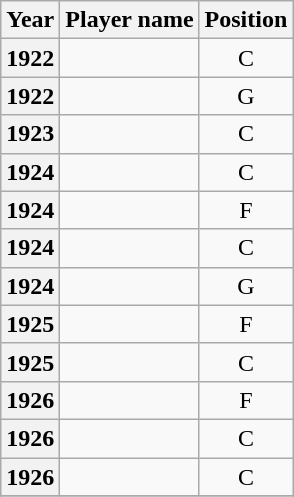<table class="wikitable plainrowheaders">
<tr>
<th scope="col">Year</th>
<th scope="col">Player name</th>
<th scope="col">Position</th>
</tr>
<tr>
<th scope="row" style="text-align:center;">1922</th>
<td style="text-align:center;"></td>
<td style="text-align:center;">C</td>
</tr>
<tr>
<th scope="row" style="text-align:center;">1922</th>
<td style="text-align:center;"></td>
<td style="text-align:center;">G</td>
</tr>
<tr>
<th scope="row" style="text-align:center;">1923</th>
<td style="text-align:center;"></td>
<td style="text-align:center;">C</td>
</tr>
<tr>
<th scope="row" style="text-align:center;">1924</th>
<td style="text-align:center;"></td>
<td style="text-align:center;">C</td>
</tr>
<tr>
<th scope="row" style="text-align:center;">1924</th>
<td style="text-align:center;"></td>
<td style="text-align:center;">F</td>
</tr>
<tr>
<th scope="row" style="text-align:center;">1924</th>
<td style="text-align:center;"></td>
<td style="text-align:center;">C</td>
</tr>
<tr>
<th scope="row" style="text-align:center;">1924</th>
<td style="text-align:center;"></td>
<td style="text-align:center;">G</td>
</tr>
<tr>
<th scope="row" style="text-align:center;">1925</th>
<td style="text-align:center;"></td>
<td style="text-align:center;">F</td>
</tr>
<tr>
<th scope="row" style="text-align:center;">1925</th>
<td style="text-align:center;"></td>
<td style="text-align:center;">C</td>
</tr>
<tr>
<th scope="row" style="text-align:center;">1926</th>
<td style="text-align:center;"></td>
<td style="text-align:center;">F</td>
</tr>
<tr>
<th scope="row" style="text-align:center;">1926</th>
<td style="text-align:center;"></td>
<td style="text-align:center;">C</td>
</tr>
<tr>
<th scope="row" style="text-align:center;">1926</th>
<td style="text-align:center;"></td>
<td style="text-align:center;">C</td>
</tr>
<tr>
</tr>
</table>
